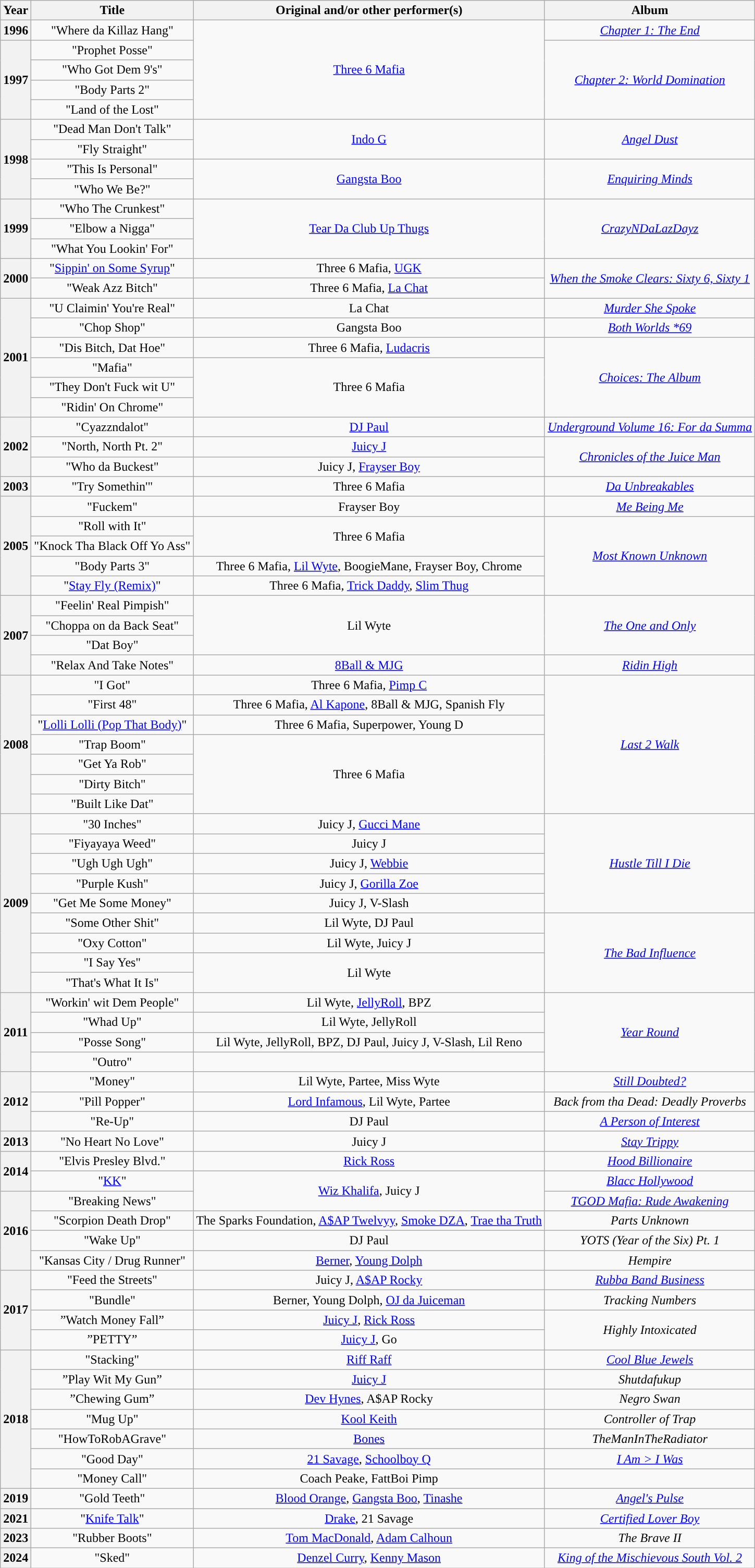<table class="wikitable plainrowheaders" style="text-align:center;">
<tr>
<th scope="col" style="width:"26"em>Year</th>
<th scope="col">Title</th>
<th scope="col">Original and/or other performer(s)</th>
<th scope="col">Album</th>
</tr>
<tr>
<th scope="row">1996</th>
<td>"Where da Killaz Hang"</td>
<td rowspan="5"><a href='#'>Three 6 Mafia</a></td>
<td><em><a href='#'>Chapter 1: The End</a></em></td>
</tr>
<tr>
<th rowspan="4" scope="row">1997</th>
<td>"Prophet Posse"</td>
<td rowspan="4"><em><a href='#'>Chapter 2: World Domination</a></em></td>
</tr>
<tr>
<td>"Who Got Dem 9's"</td>
</tr>
<tr>
<td>"Body Parts 2"</td>
</tr>
<tr>
<td>"Land of the Lost"</td>
</tr>
<tr>
<th rowspan="4" scope="row">1998</th>
<td>"Dead Man Don't Talk"</td>
<td rowspan="2"><a href='#'>Indo G</a></td>
<td rowspan="2"><a href='#'><em>Angel Dust</em></a></td>
</tr>
<tr>
<td>"Fly Straight"</td>
</tr>
<tr>
<td>"This Is Personal"</td>
<td rowspan="2"><a href='#'>Gangsta Boo</a></td>
<td rowspan="2"><em><a href='#'>Enquiring Minds</a></em></td>
</tr>
<tr>
<td>"Who We Be?"</td>
</tr>
<tr>
<th rowspan="3" scope="row">1999</th>
<td>"Who The Crunkest"</td>
<td rowspan="3"><a href='#'>Tear Da Club Up Thugs</a></td>
<td rowspan="3"><em><a href='#'>CrazyNDaLazDayz</a></em></td>
</tr>
<tr>
<td>"Elbow a Nigga"</td>
</tr>
<tr>
<td>"What You Lookin' For"</td>
</tr>
<tr>
<th rowspan="2" scope="row">2000</th>
<td>"<a href='#'>Sippin' on Some Syrup</a>"</td>
<td>Three 6 Mafia, <a href='#'>UGK</a></td>
<td rowspan="2"><em><a href='#'>When the Smoke Clears: Sixty 6, Sixty 1</a></em></td>
</tr>
<tr>
<td>"Weak Azz Bitch"</td>
<td>Three 6 Mafia, <a href='#'>La Chat</a></td>
</tr>
<tr>
<th rowspan="6" scope="row">2001</th>
<td>"U Claimin' You're Real"</td>
<td>La Chat</td>
<td><a href='#'><em>Murder She Spoke</em></a></td>
</tr>
<tr>
<td>"Chop Shop"</td>
<td>Gangsta Boo</td>
<td><em><a href='#'>Both Worlds *69</a></em></td>
</tr>
<tr>
<td>"Dis Bitch, Dat Hoe"</td>
<td>Three 6 Mafia, <a href='#'>Ludacris</a></td>
<td rowspan="4"><em><a href='#'>Choices: The Album</a></em></td>
</tr>
<tr>
<td>"Mafia"</td>
<td rowspan="3">Three 6 Mafia</td>
</tr>
<tr>
<td>"They Don't Fuck wit U"</td>
</tr>
<tr>
<td>"Ridin' On Chrome"</td>
</tr>
<tr>
<th rowspan="3" scope="row">2002</th>
<td>"Cyazzndalot"</td>
<td><a href='#'>DJ Paul</a></td>
<td><em><a href='#'>Underground Volume 16: For da Summa</a></em></td>
</tr>
<tr>
<td>"North, North Pt. 2"</td>
<td><a href='#'>Juicy J</a></td>
<td rowspan="2"><em><a href='#'>Chronicles of the Juice Man</a></em></td>
</tr>
<tr>
<td>"Who da Buckest"</td>
<td>Juicy J, <a href='#'>Frayser Boy</a></td>
</tr>
<tr>
<th scope="row">2003</th>
<td>"Try Somethin'"</td>
<td>Three 6 Mafia</td>
<td><em><a href='#'>Da Unbreakables</a></em></td>
</tr>
<tr>
<th rowspan="5" scope="row">2005</th>
<td>"Fuckem"</td>
<td>Frayser Boy</td>
<td><em><a href='#'>Me Being Me</a></em></td>
</tr>
<tr>
<td>"Roll with It"</td>
<td rowspan="2">Three 6 Mafia</td>
<td rowspan="4"><em><a href='#'>Most Known Unknown</a></em></td>
</tr>
<tr>
<td>"Knock Tha Black Off Yo Ass"</td>
</tr>
<tr>
<td>"Body Parts 3"</td>
<td>Three 6 Mafia, <a href='#'>Lil Wyte</a>, BoogieMane, Frayser Boy, Chrome</td>
</tr>
<tr>
<td>"<a href='#'>Stay Fly (Remix)</a>"</td>
<td>Three 6 Mafia, <a href='#'>Trick Daddy</a>, <a href='#'>Slim Thug</a></td>
</tr>
<tr>
<th rowspan="4" scope="row">2007</th>
<td>"Feelin' Real Pimpish"</td>
<td rowspan="3">Lil Wyte</td>
<td rowspan="3"><em><a href='#'>The One and Only</a></em></td>
</tr>
<tr>
<td>"Choppa on da Back Seat"</td>
</tr>
<tr>
<td>"Dat Boy"</td>
</tr>
<tr>
<td>"Relax And Take Notes"</td>
<td><a href='#'>8Ball & MJG</a></td>
<td><em><a href='#'>Ridin High</a></em></td>
</tr>
<tr>
<th rowspan="7" scope="row">2008</th>
<td>"I Got"</td>
<td>Three 6 Mafia, <a href='#'>Pimp C</a></td>
<td rowspan="7"><em><a href='#'>Last 2 Walk</a></em></td>
</tr>
<tr>
<td>"First 48"</td>
<td>Three 6 Mafia, <a href='#'>Al Kapone</a>, 8Ball & MJG, Spanish Fly</td>
</tr>
<tr>
<td>"<a href='#'>Lolli Lolli (Pop That Body)</a>"</td>
<td>Three 6 Mafia, Superpower, Young D</td>
</tr>
<tr>
<td>"Trap Boom"</td>
<td rowspan="4">Three 6 Mafia</td>
</tr>
<tr>
<td>"Get Ya Rob"</td>
</tr>
<tr>
<td>"Dirty Bitch"</td>
</tr>
<tr>
<td>"Built Like Dat"</td>
</tr>
<tr>
<th rowspan="9">2009</th>
<td>"30 Inches"</td>
<td>Juicy J, <a href='#'>Gucci Mane</a></td>
<td rowspan="5"><em><a href='#'>Hustle Till I Die</a></em></td>
</tr>
<tr>
<td>"Fiyayaya Weed"</td>
<td>Juicy J</td>
</tr>
<tr>
<td>"Ugh Ugh Ugh"</td>
<td>Juicy J, <a href='#'>Webbie</a></td>
</tr>
<tr>
<td>"Purple Kush"</td>
<td>Juicy J, <a href='#'>Gorilla Zoe</a></td>
</tr>
<tr>
<td>"Get Me Some Money"</td>
<td>Juicy J, V-Slash</td>
</tr>
<tr>
<td>"Some Other Shit"</td>
<td>Lil Wyte, DJ Paul</td>
<td rowspan="4"><em><a href='#'>The Bad Influence</a></em></td>
</tr>
<tr>
<td>"Oxy Cotton"</td>
<td>Lil Wyte, Juicy J</td>
</tr>
<tr>
<td>"I Say Yes"</td>
<td rowspan="2">Lil Wyte</td>
</tr>
<tr>
<td>"That's What It Is"</td>
</tr>
<tr>
<th rowspan="4">2011</th>
<td>"Workin' wit Dem People"</td>
<td>Lil Wyte, <a href='#'>JellyRoll</a>, BPZ</td>
<td rowspan="4"><em><a href='#'>Year Round</a></em></td>
</tr>
<tr>
<td>"Whad Up"</td>
<td>Lil Wyte, JellyRoll</td>
</tr>
<tr>
<td>"Posse Song"</td>
<td>Lil Wyte, JellyRoll, BPZ, DJ Paul, Juicy J, V-Slash, Lil Reno</td>
</tr>
<tr>
<td>"Outro"</td>
<td></td>
</tr>
<tr>
<th rowspan="3">2012</th>
<td>"Money"</td>
<td>Lil Wyte, Partee, Miss Wyte</td>
<td><em><a href='#'>Still Doubted?</a></em></td>
</tr>
<tr>
<td>"Pill Popper"</td>
<td><a href='#'>Lord Infamous</a>, Lil Wyte, Partee</td>
<td><em>Back from tha Dead: Deadly Proverbs</em></td>
</tr>
<tr>
<td>"Re-Up"</td>
<td>DJ Paul</td>
<td><em><a href='#'>A Person of Interest</a></em></td>
</tr>
<tr>
<th>2013</th>
<td>"No Heart No Love"</td>
<td>Juicy J</td>
<td><em><a href='#'>Stay Trippy</a></em></td>
</tr>
<tr>
<th rowspan="2">2014</th>
<td>"Elvis Presley Blvd."</td>
<td><a href='#'>Rick Ross</a></td>
<td><em><a href='#'>Hood Billionaire</a></em></td>
</tr>
<tr>
<td>"<a href='#'>KK</a>"</td>
<td rowspan="2"><a href='#'>Wiz Khalifa</a>, Juicy J</td>
<td><em><a href='#'>Blacc Hollywood</a></em></td>
</tr>
<tr>
<th rowspan="4">2016</th>
<td>"Breaking News"</td>
<td><em><a href='#'>TGOD Mafia: Rude Awakening</a></em></td>
</tr>
<tr>
<td>"Scorpion Death Drop"</td>
<td>The Sparks Foundation, <a href='#'>A$AP Twelvyy</a>, <a href='#'>Smoke DZA</a>, <a href='#'>Trae tha Truth</a></td>
<td><em>Parts Unknown</em></td>
</tr>
<tr>
<td>"Wake Up"</td>
<td>DJ Paul</td>
<td><em>YOTS (Year of the Six) Pt. 1</em></td>
</tr>
<tr>
<td>"Kansas City / Drug Runner"</td>
<td><a href='#'>Berner</a>, <a href='#'>Young Dolph</a></td>
<td><em>Hempire</em></td>
</tr>
<tr>
<th rowspan="4”">2017</th>
<td>"Feed the Streets"</td>
<td>Juicy J, <a href='#'>A$AP Rocky</a></td>
<td><em><a href='#'>Rubba Band Business</a></em></td>
</tr>
<tr>
<td>"Bundle"</td>
<td>Berner, Young Dolph, <a href='#'>OJ da Juiceman</a></td>
<td><em>Tracking Numbers</em></td>
</tr>
<tr>
<td>”Watch Money Fall”</td>
<td><a href='#'>Juicy J</a>, <a href='#'>Rick Ross</a></td>
<td rowspan="2"><em>Highly Intoxicated</em></td>
</tr>
<tr>
<td>”PETTY”</td>
<td><a href='#'>Juicy J</a>, Go</td>
</tr>
<tr>
<th rowspan="7">2018</th>
<td>"Stacking"</td>
<td><a href='#'>Riff Raff</a></td>
<td><em><a href='#'>Cool Blue Jewels</a></em></td>
</tr>
<tr>
<td>”Play Wit My Gun”</td>
<td><a href='#'>Juicy J</a></td>
<td><em>Shutdafukup</em></td>
</tr>
<tr>
<td>”Chewing Gum”</td>
<td><a href='#'>Dev Hynes</a>, A$AP Rocky</td>
<td><em>Negro Swan</em></td>
</tr>
<tr>
<td>"Mug Up"</td>
<td><a href='#'>Kool Keith</a></td>
<td><em>Controller of Trap</em></td>
</tr>
<tr>
<td>"HowToRobAGrave"</td>
<td><a href='#'>Bones</a></td>
<td><em>TheManInTheRadiator</em></td>
</tr>
<tr>
<td>"Good Day"</td>
<td><a href='#'>21 Savage</a>, <a href='#'>Schoolboy Q</a></td>
<td><em><a href='#'>I Am > I Was</a></em></td>
</tr>
<tr>
<td>"Money Call"</td>
<td>Coach Peake, FattBoi Pimp</td>
<td></td>
</tr>
<tr>
<th>2019</th>
<td>"Gold Teeth"</td>
<td><a href='#'>Blood Orange</a>, <a href='#'>Gangsta Boo</a>, <a href='#'>Tinashe</a></td>
<td><em><a href='#'>Angel's Pulse</a></em></td>
</tr>
<tr>
<th>2021</th>
<td>"<a href='#'>Knife Talk</a>"</td>
<td><a href='#'>Drake</a>, 21 Savage</td>
<td><em><a href='#'>Certified Lover Boy</a></em></td>
</tr>
<tr>
<th>2023</th>
<td>"Rubber Boots"</td>
<td><a href='#'>Tom MacDonald</a>, <a href='#'>Adam Calhoun</a></td>
<td><em>The Brave II</em></td>
</tr>
<tr>
<th><strong>2024</strong></th>
<td>"Sked"</td>
<td><a href='#'>Denzel Curry</a>, <a href='#'>Kenny Mason</a></td>
<td><em><a href='#'>King of the Mischievous South Vol. 2</a></em></td>
</tr>
</table>
